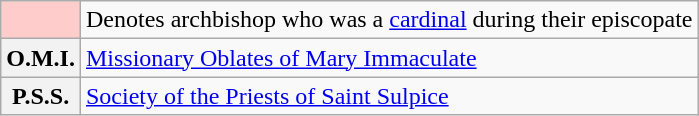<table class="wikitable col1center">
<tr>
<th style="background-color:#fcc"></th>
<td>Denotes archbishop who was a <a href='#'>cardinal</a> during their episcopate</td>
</tr>
<tr>
<th>O.M.I.</th>
<td><a href='#'>Missionary Oblates of Mary Immaculate</a></td>
</tr>
<tr>
<th>P.S.S.</th>
<td><a href='#'>Society of the Priests of Saint Sulpice</a></td>
</tr>
</table>
